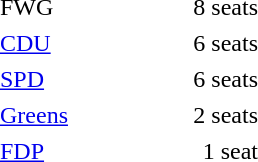<table cellpadding="2" style="width:180px; text-align:right; white-space:nowrap;">
<tr>
<td style="text-align:left;">FWG</td>
<td>8 seats</td>
</tr>
<tr>
<td style="text-align:left;"><a href='#'>CDU</a></td>
<td>6 seats</td>
</tr>
<tr>
<td style="text-align:left;"><a href='#'>SPD</a></td>
<td>6 seats</td>
</tr>
<tr>
<td style="text-align:left;"><a href='#'>Greens</a></td>
<td>2 seats</td>
</tr>
<tr>
<td style="text-align:left;"><a href='#'>FDP</a></td>
<td>1 seat</td>
</tr>
</table>
